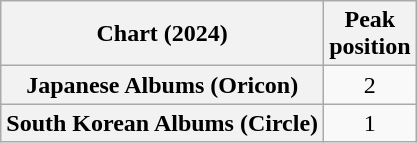<table class="wikitable sortable plainrowheaders" style="text-align:center">
<tr>
<th scope="col">Chart (2024)</th>
<th scope="col">Peak<br>position</th>
</tr>
<tr>
<th scope="row">Japanese Albums (Oricon)</th>
<td>2</td>
</tr>
<tr>
<th scope="row">South Korean Albums (Circle)</th>
<td>1</td>
</tr>
</table>
